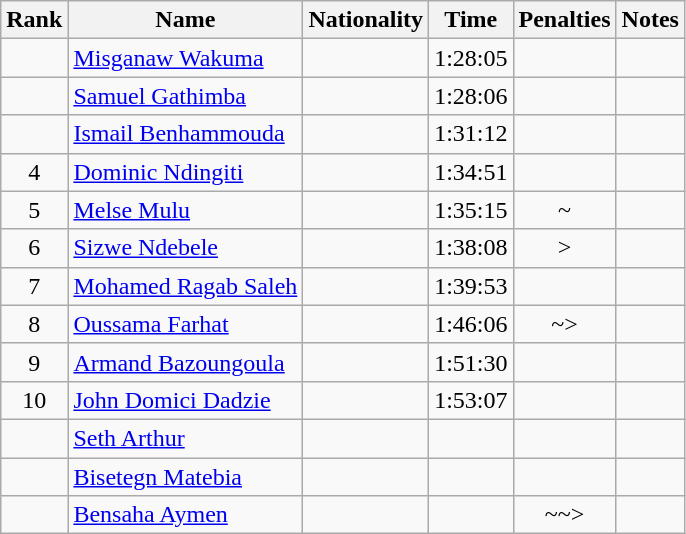<table class="wikitable sortable" style="text-align:center">
<tr>
<th>Rank</th>
<th>Name</th>
<th>Nationality</th>
<th>Time</th>
<th>Penalties</th>
<th>Notes</th>
</tr>
<tr>
<td></td>
<td align=left><a href='#'>Misganaw Wakuma</a></td>
<td align=left></td>
<td>1:28:05</td>
<td></td>
<td></td>
</tr>
<tr>
<td></td>
<td align=left><a href='#'>Samuel Gathimba</a></td>
<td align=left></td>
<td>1:28:06</td>
<td></td>
<td></td>
</tr>
<tr>
<td></td>
<td align=left><a href='#'>Ismail Benhammouda</a></td>
<td align=left></td>
<td>1:31:12</td>
<td></td>
<td></td>
</tr>
<tr>
<td>4</td>
<td align=left><a href='#'>Dominic Ndingiti</a></td>
<td align=left></td>
<td>1:34:51</td>
<td></td>
<td></td>
</tr>
<tr>
<td>5</td>
<td align=left><a href='#'>Melse Mulu</a></td>
<td align=left></td>
<td>1:35:15</td>
<td>~</td>
<td></td>
</tr>
<tr>
<td>6</td>
<td align=left><a href='#'>Sizwe Ndebele</a></td>
<td align=left></td>
<td>1:38:08</td>
<td>></td>
<td></td>
</tr>
<tr>
<td>7</td>
<td align=left><a href='#'>Mohamed Ragab Saleh</a></td>
<td align=left></td>
<td>1:39:53</td>
<td></td>
<td></td>
</tr>
<tr>
<td>8</td>
<td align=left><a href='#'>Oussama Farhat</a></td>
<td align=left></td>
<td>1:46:06</td>
<td>~></td>
<td></td>
</tr>
<tr>
<td>9</td>
<td align=left><a href='#'>Armand Bazoungoula</a></td>
<td align=left></td>
<td>1:51:30</td>
<td></td>
<td></td>
</tr>
<tr>
<td>10</td>
<td align=left><a href='#'>John Domici Dadzie</a></td>
<td align=left></td>
<td>1:53:07</td>
<td></td>
<td></td>
</tr>
<tr>
<td></td>
<td align=left><a href='#'>Seth Arthur</a></td>
<td align=left></td>
<td></td>
<td></td>
<td></td>
</tr>
<tr>
<td></td>
<td align=left><a href='#'>Bisetegn Matebia</a></td>
<td align=left></td>
<td></td>
<td></td>
<td></td>
</tr>
<tr>
<td></td>
<td align=left><a href='#'>Bensaha Aymen</a></td>
<td align=left></td>
<td></td>
<td>~~></td>
<td></td>
</tr>
</table>
